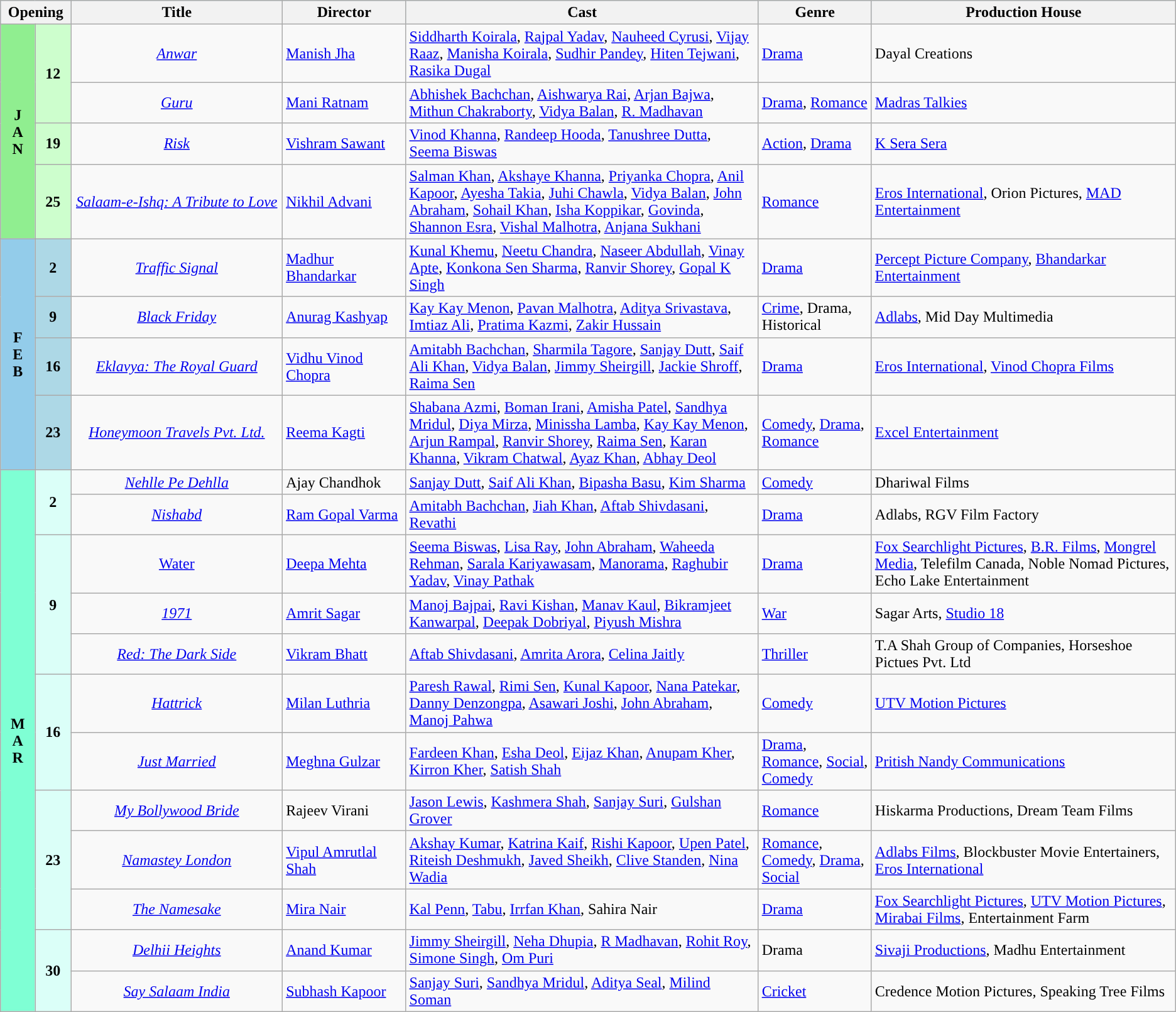<table class="wikitable">
<tr style="background:#b0e0e6;text-align:center;">
<th colspan="2" style="width:6%;"><strong>Opening</strong></th>
<th style="width:18%;"><strong>Title</strong></th>
<th style="width:10.5%;"><strong>Director</strong></th>
<th style="width:30%;"><strong>Cast</strong></th>
<th>Genre</th>
<th>Production House</th>
</tr>
<tr>
<td rowspan="4" style="text-align:center; background:lightGreen; textcolor:#000;"><strong>J<br>A<br>N</strong></td>
<td rowspan="2" style="text-align:center;background:#cdfecd;"><strong>12</strong></td>
<td style="text-align:center;"><em><a href='#'>Anwar</a></em></td>
<td><a href='#'>Manish Jha</a></td>
<td><a href='#'>Siddharth Koirala</a>, <a href='#'>Rajpal Yadav</a>, <a href='#'>Nauheed Cyrusi</a>, <a href='#'>Vijay Raaz</a>, <a href='#'>Manisha Koirala</a>, <a href='#'>Sudhir Pandey</a>, <a href='#'>Hiten Tejwani</a>, <a href='#'>Rasika Dugal</a></td>
<td><a href='#'>Drama</a></td>
<td>Dayal Creations</td>
</tr>
<tr>
<td style="text-align:center;"><em><a href='#'>Guru</a></em></td>
<td><a href='#'>Mani Ratnam</a></td>
<td><a href='#'>Abhishek Bachchan</a>, <a href='#'>Aishwarya Rai</a>, <a href='#'>Arjan Bajwa</a>, <a href='#'>Mithun Chakraborty</a>, <a href='#'>Vidya Balan</a>, <a href='#'>R. Madhavan</a></td>
<td><a href='#'>Drama</a>, <a href='#'>Romance</a></td>
<td><a href='#'>Madras Talkies</a></td>
</tr>
<tr>
<td rowspan="1" style="text-align:center;background:#cdfecd;"><strong>19</strong></td>
<td style="text-align:center;"><em><a href='#'>Risk</a></em></td>
<td><a href='#'>Vishram Sawant</a></td>
<td><a href='#'>Vinod Khanna</a>, <a href='#'>Randeep Hooda</a>, <a href='#'>Tanushree Dutta</a>, <a href='#'>Seema Biswas</a></td>
<td><a href='#'>Action</a>, <a href='#'>Drama</a></td>
<td><a href='#'>K Sera Sera</a></td>
</tr>
<tr>
<td rowspan="1" style="text-align:center;background:#cdfecd;"><strong>25</strong></td>
<td style="text-align:center;"><em><a href='#'>Salaam-e-Ishq: A Tribute to Love</a></em></td>
<td><a href='#'>Nikhil Advani</a></td>
<td><a href='#'>Salman Khan</a>, <a href='#'>Akshaye Khanna</a>, <a href='#'>Priyanka Chopra</a>, <a href='#'>Anil Kapoor</a>, <a href='#'>Ayesha Takia</a>, <a href='#'>Juhi Chawla</a>, <a href='#'>Vidya Balan</a>, <a href='#'>John Abraham</a>, <a href='#'>Sohail Khan</a>, <a href='#'>Isha Koppikar</a>, <a href='#'>Govinda</a>, <a href='#'>Shannon Esra</a>, <a href='#'>Vishal Malhotra</a>, <a href='#'>Anjana Sukhani</a></td>
<td><a href='#'>Romance</a></td>
<td><a href='#'>Eros International</a>, Orion Pictures, <a href='#'>MAD Entertainment</a></td>
</tr>
<tr>
<td rowspan="4" style="text-align:center; background:#93CCEA; textcolor:#000;"><strong>F<br>E<br>B</strong></td>
<td rowspan="1" style="text-align:center;background:lightBlue;"><strong>2</strong></td>
<td style="text-align:center;"><em><a href='#'>Traffic Signal</a></em></td>
<td><a href='#'>Madhur Bhandarkar</a></td>
<td><a href='#'>Kunal Khemu</a>, <a href='#'>Neetu Chandra</a>, <a href='#'>Naseer Abdullah</a>, <a href='#'>Vinay Apte</a>, <a href='#'>Konkona Sen Sharma</a>, <a href='#'>Ranvir Shorey</a>, <a href='#'>Gopal K Singh</a></td>
<td><a href='#'>Drama</a></td>
<td><a href='#'>Percept Picture Company</a>, <a href='#'>Bhandarkar Entertainment</a></td>
</tr>
<tr>
<td rowspan="1" style="text-align:center; background:lightBlue;"><strong>9</strong></td>
<td style="text-align:center;"><em><a href='#'>Black Friday</a></em></td>
<td><a href='#'>Anurag Kashyap</a></td>
<td><a href='#'>Kay Kay Menon</a>, <a href='#'>Pavan Malhotra</a>, <a href='#'>Aditya Srivastava</a>, <a href='#'>Imtiaz Ali</a>, <a href='#'>Pratima Kazmi</a>, <a href='#'>Zakir Hussain</a></td>
<td><a href='#'>Crime</a>, Drama, Historical</td>
<td><a href='#'>Adlabs</a>, Mid Day Multimedia</td>
</tr>
<tr>
<td rowspan="1" style="text-align:center; background:lightBlue;"><strong>16</strong></td>
<td style="text-align:center;"><em><a href='#'>Eklavya: The Royal Guard</a></em></td>
<td><a href='#'>Vidhu Vinod Chopra</a></td>
<td><a href='#'>Amitabh Bachchan</a>, <a href='#'>Sharmila Tagore</a>, <a href='#'>Sanjay Dutt</a>, <a href='#'>Saif Ali Khan</a>, <a href='#'>Vidya Balan</a>, <a href='#'>Jimmy Sheirgill</a>, <a href='#'>Jackie Shroff</a>, <a href='#'>Raima Sen</a></td>
<td><a href='#'>Drama</a></td>
<td><a href='#'>Eros International</a>, <a href='#'>Vinod Chopra Films</a></td>
</tr>
<tr>
<td rowspan="1" style="text-align:center;background:lightBlue;"><strong>23</strong></td>
<td style="text-align:center;"><em><a href='#'>Honeymoon Travels Pvt. Ltd.</a></em></td>
<td><a href='#'>Reema Kagti</a></td>
<td><a href='#'>Shabana Azmi</a>, <a href='#'>Boman Irani</a>, <a href='#'>Amisha Patel</a>, <a href='#'>Sandhya Mridul</a>, <a href='#'>Diya Mirza</a>, <a href='#'>Minissha Lamba</a>, <a href='#'>Kay Kay Menon</a>, <a href='#'>Arjun Rampal</a>, <a href='#'>Ranvir Shorey</a>, <a href='#'>Raima Sen</a>, <a href='#'>Karan Khanna</a>, <a href='#'>Vikram Chatwal</a>, <a href='#'>Ayaz Khan</a>, <a href='#'>Abhay Deol</a></td>
<td><a href='#'>Comedy</a>, <a href='#'>Drama</a>, <a href='#'>Romance</a></td>
<td><a href='#'>Excel Entertainment</a></td>
</tr>
<tr>
<td rowspan="12" style="text-align:center; background:#7FFFD4; textcolor:#000;"><strong>M<br>A<br>R</strong></td>
<td rowspan="2" style="text-align:center;background:#dbfff8;"><strong>2</strong></td>
<td style="text-align:center;"><em><a href='#'>Nehlle Pe Dehlla</a></em></td>
<td>Ajay Chandhok</td>
<td><a href='#'>Sanjay Dutt</a>, <a href='#'>Saif Ali Khan</a>, <a href='#'>Bipasha Basu</a>, <a href='#'>Kim Sharma</a></td>
<td><a href='#'>Comedy</a></td>
<td>Dhariwal Films</td>
</tr>
<tr>
<td style="text-align:center;"><em><a href='#'>Nishabd</a></em></td>
<td><a href='#'>Ram Gopal Varma</a></td>
<td><a href='#'>Amitabh Bachchan</a>, <a href='#'>Jiah Khan</a>, <a href='#'>Aftab Shivdasani</a>, <a href='#'>Revathi</a></td>
<td><a href='#'>Drama</a></td>
<td>Adlabs, RGV Film Factory</td>
</tr>
<tr>
<td rowspan="3" style="text-align:center;background:#dbfff8;"><strong>9</strong></td>
<td style="text-align:center;"><a href='#'>Water</a></td>
<td><a href='#'>Deepa Mehta</a></td>
<td><a href='#'>Seema Biswas</a>, <a href='#'>Lisa Ray</a>, <a href='#'>John Abraham</a>, <a href='#'>Waheeda Rehman</a>, <a href='#'>Sarala Kariyawasam</a>, <a href='#'>Manorama</a>, <a href='#'>Raghubir Yadav</a>, <a href='#'>Vinay Pathak</a></td>
<td><a href='#'>Drama</a></td>
<td><a href='#'>Fox Searchlight Pictures</a>, <a href='#'>B.R. Films</a>, <a href='#'>Mongrel Media</a>, Telefilm Canada, Noble Nomad Pictures, Echo Lake Entertainment</td>
</tr>
<tr>
<td style="text-align:center;"><em><a href='#'>1971</a></em></td>
<td><a href='#'>Amrit Sagar</a></td>
<td><a href='#'>Manoj Bajpai</a>, <a href='#'>Ravi Kishan</a>, <a href='#'>Manav Kaul</a>, <a href='#'>Bikramjeet Kanwarpal</a>, <a href='#'>Deepak Dobriyal</a>, <a href='#'>Piyush Mishra</a></td>
<td><a href='#'>War</a></td>
<td>Sagar Arts, <a href='#'>Studio 18</a></td>
</tr>
<tr>
<td style="text-align:center;"><em><a href='#'>Red: The Dark Side</a></em></td>
<td><a href='#'>Vikram Bhatt</a></td>
<td><a href='#'>Aftab Shivdasani</a>, <a href='#'>Amrita Arora</a>, <a href='#'>Celina Jaitly</a></td>
<td><a href='#'>Thriller</a></td>
<td>T.A Shah Group of Companies, Horseshoe Pictues Pvt. Ltd</td>
</tr>
<tr>
<td rowspan="2" style="text-align:center;background:#dbfff8;"><strong>16</strong></td>
<td style="text-align:center;"><em><a href='#'>Hattrick</a></em></td>
<td><a href='#'>Milan Luthria</a></td>
<td><a href='#'>Paresh Rawal</a>, <a href='#'>Rimi Sen</a>, <a href='#'>Kunal Kapoor</a>, <a href='#'>Nana Patekar</a>, <a href='#'>Danny Denzongpa</a>, <a href='#'>Asawari Joshi</a>, <a href='#'>John Abraham</a>, <a href='#'>Manoj Pahwa</a></td>
<td><a href='#'>Comedy</a></td>
<td><a href='#'>UTV Motion Pictures</a></td>
</tr>
<tr>
<td style="text-align:center;"><em><a href='#'>Just Married</a></em></td>
<td><a href='#'>Meghna Gulzar</a></td>
<td><a href='#'>Fardeen Khan</a>, <a href='#'>Esha Deol</a>, <a href='#'>Eijaz Khan</a>, <a href='#'>Anupam Kher</a>, <a href='#'>Kirron Kher</a>, <a href='#'>Satish Shah</a></td>
<td><a href='#'>Drama</a>, <a href='#'>Romance</a>, <a href='#'>Social</a>, <a href='#'>Comedy</a></td>
<td><a href='#'>Pritish Nandy Communications</a></td>
</tr>
<tr>
<td rowspan="3" style="text-align:center; background:#dbfff8;"><strong>23</strong></td>
<td style="text-align:center;"><em><a href='#'>My Bollywood Bride</a></em></td>
<td>Rajeev Virani</td>
<td><a href='#'>Jason Lewis</a>, <a href='#'>Kashmera Shah</a>, <a href='#'>Sanjay Suri</a>, <a href='#'>Gulshan Grover</a></td>
<td><a href='#'>Romance</a></td>
<td>Hiskarma Productions, Dream Team Films</td>
</tr>
<tr>
<td style="text-align:center;"><em><a href='#'>Namastey London</a></em></td>
<td><a href='#'>Vipul Amrutlal Shah</a></td>
<td><a href='#'>Akshay Kumar</a>, <a href='#'>Katrina Kaif</a>, <a href='#'>Rishi Kapoor</a>, <a href='#'>Upen Patel</a>, <a href='#'>Riteish Deshmukh</a>, <a href='#'>Javed Sheikh</a>, <a href='#'>Clive Standen</a>, <a href='#'>Nina Wadia</a></td>
<td><a href='#'>Romance</a>, <a href='#'>Comedy</a>, <a href='#'>Drama</a>, <a href='#'>Social</a></td>
<td><a href='#'>Adlabs Films</a>, Blockbuster Movie Entertainers, <a href='#'>Eros International</a></td>
</tr>
<tr>
<td style="text-align:center;"><em><a href='#'>The Namesake</a></em></td>
<td><a href='#'>Mira Nair</a></td>
<td><a href='#'>Kal Penn</a>, <a href='#'>Tabu</a>, <a href='#'>Irrfan Khan</a>, Sahira Nair</td>
<td><a href='#'>Drama</a></td>
<td><a href='#'>Fox Searchlight Pictures</a>, <a href='#'>UTV Motion Pictures</a>, <a href='#'>Mirabai Films</a>, Entertainment Farm</td>
</tr>
<tr>
<td rowspan="2" style="text-align:center; background:#dbfff8;"><strong>30</strong></td>
<td style="text-align:center;"><em><a href='#'>Delhii Heights</a></em></td>
<td><a href='#'>Anand Kumar</a></td>
<td><a href='#'>Jimmy Sheirgill</a>, <a href='#'>Neha Dhupia</a>, <a href='#'>R Madhavan</a>, <a href='#'>Rohit Roy</a>, <a href='#'>Simone Singh</a>, <a href='#'>Om Puri</a></td>
<td>Drama</td>
<td><a href='#'>Sivaji Productions</a>, Madhu Entertainment</td>
</tr>
<tr>
<td style="text-align:center;"><em><a href='#'>Say Salaam India</a></em></td>
<td><a href='#'>Subhash Kapoor</a></td>
<td><a href='#'>Sanjay Suri</a>, <a href='#'>Sandhya Mridul</a>, <a href='#'>Aditya Seal</a>, <a href='#'>Milind Soman</a></td>
<td><a href='#'>Cricket</a></td>
<td>Credence Motion Pictures, Speaking Tree Films</td>
</tr>
</table>
